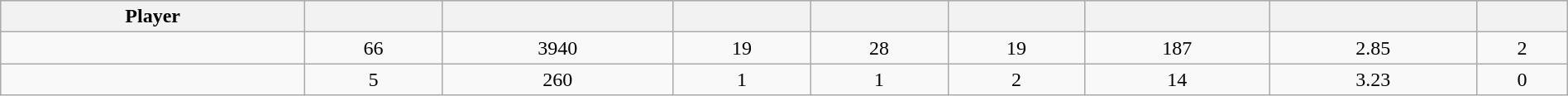<table class="wikitable sortable" style="width:100%;">
<tr style="text-align:center; background:#ddd;">
<th>Player</th>
<th></th>
<th></th>
<th></th>
<th></th>
<th></th>
<th></th>
<th></th>
<th></th>
</tr>
<tr align=center>
<td></td>
<td>66</td>
<td>3940</td>
<td>19</td>
<td>28</td>
<td>19</td>
<td>187</td>
<td>2.85</td>
<td>2</td>
</tr>
<tr align=center>
<td></td>
<td>5</td>
<td>260</td>
<td>1</td>
<td>1</td>
<td>2</td>
<td>14</td>
<td>3.23</td>
<td>0</td>
</tr>
</table>
